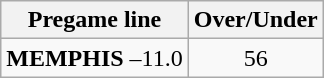<table class="wikitable">
<tr align="center">
<th style=>Pregame line</th>
<th style=>Over/Under</th>
</tr>
<tr align="center">
<td><strong>MEMPHIS</strong> –11.0</td>
<td>56</td>
</tr>
</table>
